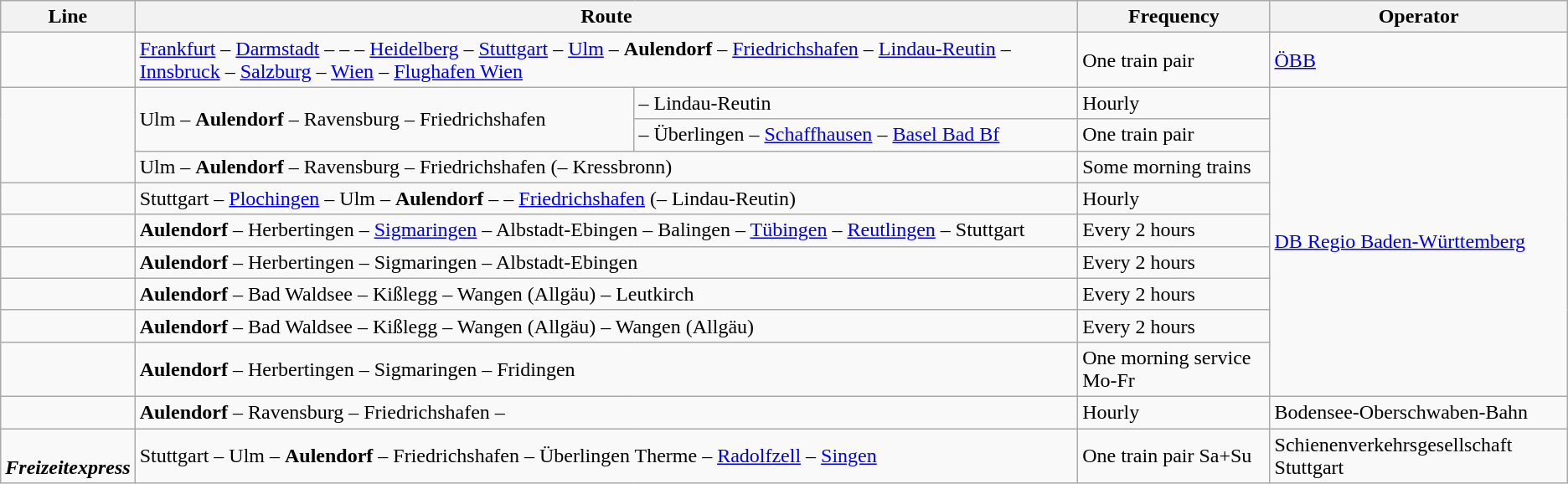<table class="wikitable">
<tr>
<th>Line</th>
<th colspan="2">Route</th>
<th>Frequency</th>
<th>Operator</th>
</tr>
<tr>
<td align="center"></td>
<td colspan="2"><a href='#'>Frankfurt</a> – <a href='#'>Darmstadt</a> –  –  – <a href='#'>Heidelberg</a> – <a href='#'>Stuttgart</a> – <a href='#'>Ulm</a> – <strong>Aulendorf</strong> – <a href='#'>Friedrichshafen</a> – <a href='#'>Lindau-Reutin</a> – <a href='#'>Innsbruck</a> – <a href='#'>Salzburg</a> – <a href='#'>Wien</a> – <a href='#'>Flughafen Wien</a></td>
<td>One train pair</td>
<td><a href='#'>ÖBB</a></td>
</tr>
<tr>
<td rowspan="3" align="center"></td>
<td rowspan="2">Ulm – <strong>Aulendorf</strong> – Ravensburg – Friedrichshafen</td>
<td>– Lindau-Reutin</td>
<td>Hourly</td>
<td rowspan="9"><a href='#'>DB Regio Baden-Württemberg</a></td>
</tr>
<tr>
<td>– Überlingen – <a href='#'>Schaffhausen</a> – <a href='#'>Basel Bad Bf</a></td>
<td>One train pair</td>
</tr>
<tr>
<td colspan="2">Ulm – <strong>Aulendorf</strong> – Ravensburg – Friedrichshafen (– Kressbronn)</td>
<td>Some morning trains</td>
</tr>
<tr>
<td align="center"></td>
<td colspan="2">Stuttgart – <a href='#'>Plochingen</a> – Ulm – <strong>Aulendorf</strong> –  – <a href='#'>Friedrichshafen</a> (– Lindau-Reutin)</td>
<td>Hourly</td>
</tr>
<tr>
<td align="center"></td>
<td colspan="2"><strong>Aulendorf</strong> – Herbertingen – <a href='#'>Sigmaringen</a> – Albstadt-Ebingen – Balingen – <a href='#'>Tübingen</a> – <a href='#'>Reutlingen</a> – Stuttgart</td>
<td>Every 2 hours</td>
</tr>
<tr>
<td align="center"></td>
<td colspan="2"><strong>Aulendorf</strong> – Herbertingen – Sigmaringen – Albstadt-Ebingen</td>
<td>Every 2 hours</td>
</tr>
<tr>
<td align="center"></td>
<td colspan="2"><strong>Aulendorf</strong> – Bad Waldsee – Kißlegg – Wangen (Allgäu) – Leutkirch</td>
<td>Every 2 hours</td>
</tr>
<tr>
<td align="center"></td>
<td colspan="2"><strong>Aulendorf</strong> – Bad Waldsee – Kißlegg – Wangen (Allgäu) – Wangen (Allgäu)</td>
<td>Every 2 hours</td>
</tr>
<tr>
<td align="center"></td>
<td colspan="2"><strong>Aulendorf</strong> – Herbertingen – Sigmaringen – Fridingen</td>
<td>One morning service Mo-Fr</td>
</tr>
<tr>
<td align="center"></td>
<td colspan="2"><strong>Aulendorf</strong> – Ravensburg – Friedrichshafen – </td>
<td>Hourly</td>
<td>Bodensee-Oberschwaben-Bahn</td>
</tr>
<tr>
<td align="center"><br><strong><em>Freizeitexpress</em></strong></td>
<td colspan="2">Stuttgart – Ulm – <strong>Aulendorf</strong> – Friedrichshafen – Überlingen Therme – <a href='#'>Radolfzell</a> – <a href='#'>Singen</a></td>
<td>One train pair Sa+Su</td>
<td>Schienenverkehrsgesellschaft Stuttgart</td>
</tr>
</table>
